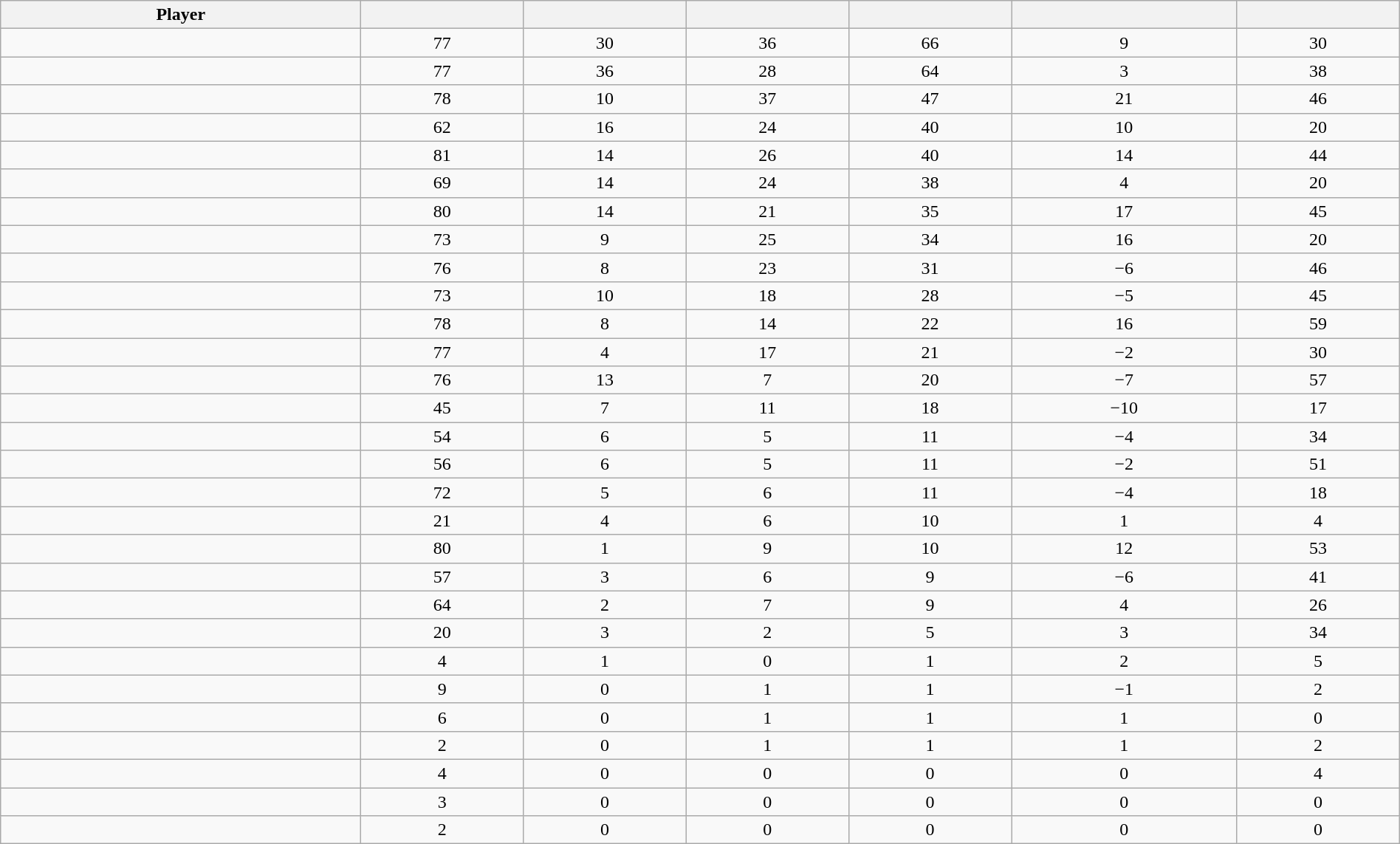<table class="wikitable sortable" style="width:100%; text-align:center;">
<tr>
<th>Player</th>
<th></th>
<th></th>
<th></th>
<th></th>
<th data-sort-type="number"></th>
<th></th>
</tr>
<tr>
<td></td>
<td>77</td>
<td>30</td>
<td>36</td>
<td>66</td>
<td>9</td>
<td>30</td>
</tr>
<tr>
<td></td>
<td>77</td>
<td>36</td>
<td>28</td>
<td>64</td>
<td>3</td>
<td>38</td>
</tr>
<tr>
<td></td>
<td>78</td>
<td>10</td>
<td>37</td>
<td>47</td>
<td>21</td>
<td>46</td>
</tr>
<tr>
<td></td>
<td>62</td>
<td>16</td>
<td>24</td>
<td>40</td>
<td>10</td>
<td>20</td>
</tr>
<tr>
<td></td>
<td>81</td>
<td>14</td>
<td>26</td>
<td>40</td>
<td>14</td>
<td>44</td>
</tr>
<tr>
<td></td>
<td>69</td>
<td>14</td>
<td>24</td>
<td>38</td>
<td>4</td>
<td>20</td>
</tr>
<tr>
<td></td>
<td>80</td>
<td>14</td>
<td>21</td>
<td>35</td>
<td>17</td>
<td>45</td>
</tr>
<tr>
<td></td>
<td>73</td>
<td>9</td>
<td>25</td>
<td>34</td>
<td>16</td>
<td>20</td>
</tr>
<tr>
<td></td>
<td>76</td>
<td>8</td>
<td>23</td>
<td>31</td>
<td>−6</td>
<td>46</td>
</tr>
<tr>
<td></td>
<td>73</td>
<td>10</td>
<td>18</td>
<td>28</td>
<td>−5</td>
<td>45</td>
</tr>
<tr>
<td></td>
<td>78</td>
<td>8</td>
<td>14</td>
<td>22</td>
<td>16</td>
<td>59</td>
</tr>
<tr>
<td></td>
<td>77</td>
<td>4</td>
<td>17</td>
<td>21</td>
<td>−2</td>
<td>30</td>
</tr>
<tr>
<td></td>
<td>76</td>
<td>13</td>
<td>7</td>
<td>20</td>
<td>−7</td>
<td>57</td>
</tr>
<tr>
<td></td>
<td>45</td>
<td>7</td>
<td>11</td>
<td>18</td>
<td>−10</td>
<td>17</td>
</tr>
<tr>
<td></td>
<td>54</td>
<td>6</td>
<td>5</td>
<td>11</td>
<td>−4</td>
<td>34</td>
</tr>
<tr>
<td></td>
<td>56</td>
<td>6</td>
<td>5</td>
<td>11</td>
<td>−2</td>
<td>51</td>
</tr>
<tr>
<td></td>
<td>72</td>
<td>5</td>
<td>6</td>
<td>11</td>
<td>−4</td>
<td>18</td>
</tr>
<tr>
<td></td>
<td>21</td>
<td>4</td>
<td>6</td>
<td>10</td>
<td>1</td>
<td>4</td>
</tr>
<tr>
<td></td>
<td>80</td>
<td>1</td>
<td>9</td>
<td>10</td>
<td>12</td>
<td>53</td>
</tr>
<tr>
<td></td>
<td>57</td>
<td>3</td>
<td>6</td>
<td>9</td>
<td>−6</td>
<td>41</td>
</tr>
<tr>
<td></td>
<td>64</td>
<td>2</td>
<td>7</td>
<td>9</td>
<td>4</td>
<td>26</td>
</tr>
<tr>
<td></td>
<td>20</td>
<td>3</td>
<td>2</td>
<td>5</td>
<td>3</td>
<td>34</td>
</tr>
<tr>
<td></td>
<td>4</td>
<td>1</td>
<td>0</td>
<td>1</td>
<td>2</td>
<td>5</td>
</tr>
<tr>
<td></td>
<td>9</td>
<td>0</td>
<td>1</td>
<td>1</td>
<td>−1</td>
<td>2</td>
</tr>
<tr>
<td></td>
<td>6</td>
<td>0</td>
<td>1</td>
<td>1</td>
<td>1</td>
<td>0</td>
</tr>
<tr>
<td></td>
<td>2</td>
<td>0</td>
<td>1</td>
<td>1</td>
<td>1</td>
<td>2</td>
</tr>
<tr>
<td></td>
<td>4</td>
<td>0</td>
<td>0</td>
<td>0</td>
<td>0</td>
<td>4</td>
</tr>
<tr>
<td></td>
<td>3</td>
<td>0</td>
<td>0</td>
<td>0</td>
<td>0</td>
<td>0</td>
</tr>
<tr>
<td></td>
<td>2</td>
<td>0</td>
<td>0</td>
<td>0</td>
<td>0</td>
<td>0</td>
</tr>
</table>
